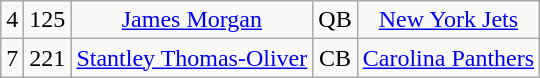<table class="wikitable" style="text-align:center">
<tr>
<td>4</td>
<td>125</td>
<td><a href='#'>James Morgan</a></td>
<td>QB</td>
<td><a href='#'>New York Jets</a></td>
</tr>
<tr>
<td>7</td>
<td>221</td>
<td><a href='#'>Stantley Thomas-Oliver</a></td>
<td>CB</td>
<td><a href='#'>Carolina Panthers</a></td>
</tr>
</table>
